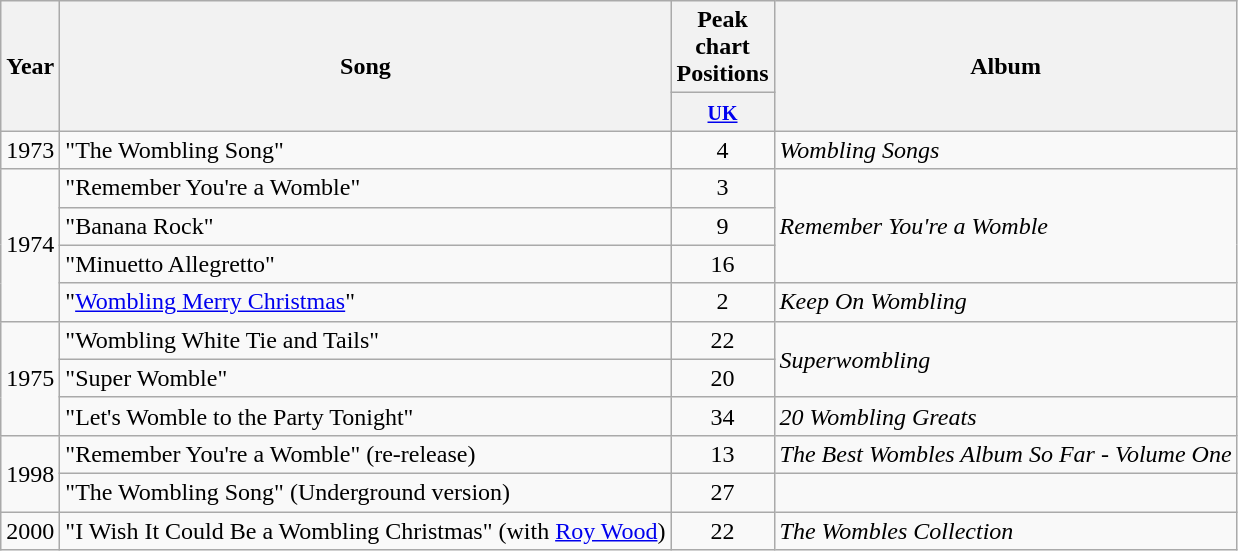<table class="wikitable">
<tr>
<th rowspan="2">Year</th>
<th rowspan="2">Song</th>
<th colspan="1">Peak chart Positions</th>
<th rowspan="2">Album</th>
</tr>
<tr>
<th width="35"><small><a href='#'>UK</a><br></small></th>
</tr>
<tr>
<td align="center">1973</td>
<td align="left">"The Wombling Song"</td>
<td align="center">4</td>
<td><em>Wombling Songs</em></td>
</tr>
<tr>
<td rowspan="4">1974</td>
<td align="left">"Remember You're a Womble"</td>
<td align="center">3</td>
<td rowspan="3"><em>Remember You're a Womble</em></td>
</tr>
<tr>
<td align="left">"Banana Rock"</td>
<td align="center">9</td>
</tr>
<tr>
<td align="left">"Minuetto Allegretto"</td>
<td align="center">16</td>
</tr>
<tr>
<td align="left">"<a href='#'>Wombling Merry Christmas</a>"</td>
<td align="center">2</td>
<td><em>Keep On Wombling</em></td>
</tr>
<tr>
<td rowspan="3">1975</td>
<td align="left">"Wombling White Tie and Tails"</td>
<td align="center">22</td>
<td rowspan="2"><em>Superwombling</em></td>
</tr>
<tr>
<td align="left">"Super Womble"</td>
<td align="center">20</td>
</tr>
<tr>
<td align="left">"Let's Womble to the Party Tonight"</td>
<td align="center">34</td>
<td><em>20 Wombling Greats</em></td>
</tr>
<tr>
<td rowspan="2">1998</td>
<td align="left">"Remember You're a Womble" (re-release)</td>
<td align="center">13</td>
<td><em>The Best Wombles Album So Far - Volume One</em></td>
</tr>
<tr>
<td align="left">"The Wombling Song" (Underground version)</td>
<td align="center">27</td>
<td></td>
</tr>
<tr>
<td align="center">2000</td>
<td align="left">"I Wish It Could Be a Wombling Christmas" (with <a href='#'>Roy Wood</a>)</td>
<td align="center">22</td>
<td><em>The Wombles Collection</em></td>
</tr>
</table>
